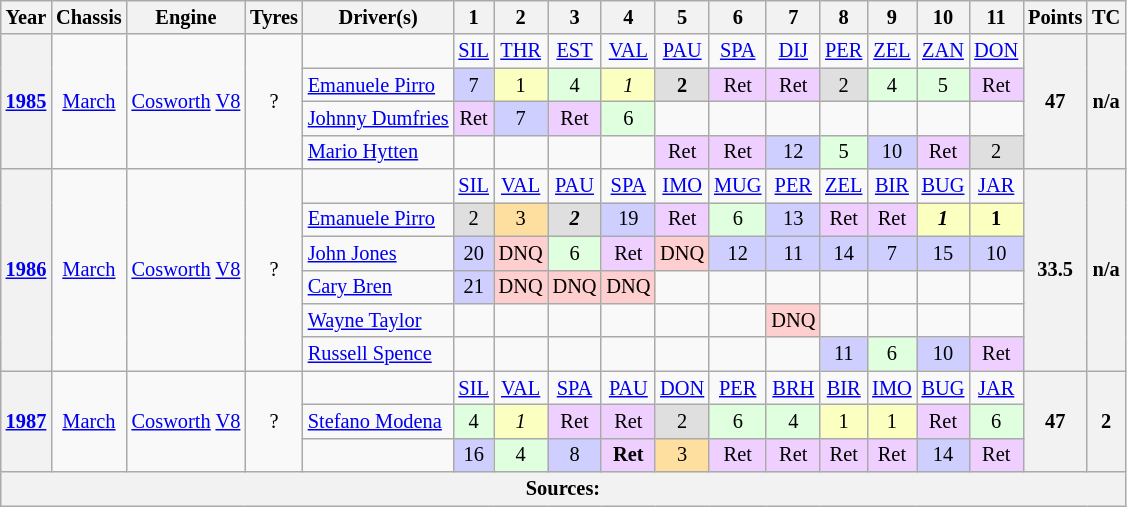<table class="wikitable" style="text-align:center; font-size:85%">
<tr>
<th>Year</th>
<th>Chassis</th>
<th>Engine</th>
<th>Tyres</th>
<th>Driver(s)</th>
<th>1</th>
<th>2</th>
<th>3</th>
<th>4</th>
<th>5</th>
<th>6</th>
<th>7</th>
<th>8</th>
<th>9</th>
<th>10</th>
<th>11</th>
<th>Points</th>
<th>TC</th>
</tr>
<tr>
<th rowspan="4"><a href='#'>1985</a></th>
<td rowspan="4"><a href='#'>March</a></td>
<td rowspan="4"><a href='#'>Cosworth</a> <a href='#'>V8</a></td>
<td rowspan="4">?</td>
<td></td>
<td><a href='#'>SIL</a></td>
<td><a href='#'>THR</a></td>
<td><a href='#'>EST</a></td>
<td><a href='#'>VAL</a></td>
<td><a href='#'>PAU</a></td>
<td><a href='#'>SPA</a></td>
<td><a href='#'>DIJ</a></td>
<td><a href='#'>PER</a></td>
<td><a href='#'>ZEL</a></td>
<td><a href='#'>ZAN</a></td>
<td><a href='#'>DON</a></td>
<th rowspan="4">47</th>
<th rowspan="4">n/a</th>
</tr>
<tr>
<td align="left"> <a href='#'>Emanuele Pirro</a></td>
<td style="background:#CFCFFF;">7</td>
<td style="background:#FBFFBF;">1</td>
<td style="background:#DFFFDF;">4</td>
<td style="background:#FBFFBF;"><em>1</em></td>
<td style="background:#DFDFDF;"><strong>2</strong></td>
<td style="background:#EFCFFF;">Ret</td>
<td style="background:#EFCFFF;">Ret</td>
<td style="background:#DFDFDF;">2</td>
<td style="background:#DFFFDF;">4</td>
<td style="background:#DFFFDF;">5</td>
<td style="background:#EFCFFF;">Ret</td>
</tr>
<tr>
<td align="left"> <a href='#'>Johnny Dumfries</a></td>
<td style="background:#EFCFFF;">Ret</td>
<td style="background:#CFCFFF;">7</td>
<td style="background:#EFCFFF;">Ret</td>
<td style="background:#DFFFDF;">6</td>
<td></td>
<td></td>
<td></td>
<td></td>
<td></td>
<td></td>
<td></td>
</tr>
<tr>
<td align="left"> <a href='#'>Mario Hytten</a></td>
<td></td>
<td></td>
<td></td>
<td></td>
<td style="background:#EFCFFF;">Ret</td>
<td style="background:#EFCFFF;">Ret</td>
<td style="background:#CFCFFF;">12</td>
<td style="background:#DFFFDF;">5</td>
<td style="background:#CFCFFF;">10</td>
<td style="background:#EFCFFF;">Ret</td>
<td style="background:#DFDFDF;">2</td>
</tr>
<tr>
<th rowspan="6"><a href='#'>1986</a></th>
<td rowspan="6"><a href='#'>March</a></td>
<td rowspan="6"><a href='#'>Cosworth</a> <a href='#'>V8</a></td>
<td rowspan="6">?</td>
<td></td>
<td><a href='#'>SIL</a></td>
<td><a href='#'>VAL</a></td>
<td><a href='#'>PAU</a></td>
<td><a href='#'>SPA</a></td>
<td><a href='#'>IMO</a></td>
<td><a href='#'>MUG</a></td>
<td><a href='#'>PER</a></td>
<td><a href='#'>ZEL</a></td>
<td><a href='#'>BIR</a></td>
<td><a href='#'>BUG</a></td>
<td><a href='#'>JAR</a></td>
<th rowspan="6">33.5</th>
<th rowspan="6">n/a</th>
</tr>
<tr>
<td align="left"> <a href='#'>Emanuele Pirro</a></td>
<td style="background:#DFDFDF;">2</td>
<td style="background:#FFDF9F;">3</td>
<td style="background:#DFDFDF;"><strong><em>2</em></strong></td>
<td style="background:#CFCFFF;">19</td>
<td style="background:#EFCFFF;">Ret</td>
<td style="background:#DFFFDF;">6</td>
<td style="background:#CFCFFF;">13</td>
<td style="background:#EFCFFF;">Ret</td>
<td style="background:#EFCFFF;">Ret</td>
<td style="background:#FBFFBF;"><strong><em>1</em></strong></td>
<td style="background:#FBFFBF;"><strong>1</strong></td>
</tr>
<tr>
<td align="left"> <a href='#'>John Jones</a></td>
<td style="background:#CFCFFF;">20</td>
<td style="background:#FFCFCF;">DNQ</td>
<td style="background:#DFFFDF;">6</td>
<td style="background:#EFCFFF;">Ret</td>
<td style="background:#FFCFCF;">DNQ</td>
<td style="background:#CFCFFF;">12</td>
<td style="background:#CFCFFF;">11</td>
<td style="background:#CFCFFF;">14</td>
<td style="background:#CFCFFF;">7</td>
<td style="background:#CFCFFF;">15</td>
<td style="background:#CFCFFF;">10</td>
</tr>
<tr>
<td align="left"> <a href='#'>Cary Bren</a></td>
<td style="background:#CFCFFF;">21</td>
<td style="background:#FFCFCF;">DNQ</td>
<td style="background:#FFCFCF;">DNQ</td>
<td style="background:#FFCFCF;">DNQ</td>
<td></td>
<td></td>
<td></td>
<td></td>
<td></td>
<td></td>
<td></td>
</tr>
<tr>
<td align="left"> <a href='#'>Wayne Taylor</a></td>
<td></td>
<td></td>
<td></td>
<td></td>
<td></td>
<td></td>
<td style="background:#FFCFCF;">DNQ</td>
<td></td>
<td></td>
<td></td>
<td></td>
</tr>
<tr>
<td align="left"> <a href='#'>Russell Spence</a></td>
<td></td>
<td></td>
<td></td>
<td></td>
<td></td>
<td></td>
<td></td>
<td style="background:#CFCFFF;">11</td>
<td style="background:#DFFFDF;">6</td>
<td style="background:#CFCFFF;">10</td>
<td style="background:#EFCFFF;">Ret</td>
</tr>
<tr>
<th rowspan="3"><a href='#'>1987</a></th>
<td rowspan="3"><a href='#'>March</a></td>
<td rowspan="3"><a href='#'>Cosworth</a> <a href='#'>V8</a></td>
<td rowspan="3">?</td>
<td></td>
<td><a href='#'>SIL</a></td>
<td><a href='#'>VAL</a></td>
<td><a href='#'>SPA</a></td>
<td><a href='#'>PAU</a></td>
<td><a href='#'>DON</a></td>
<td><a href='#'>PER</a></td>
<td><a href='#'>BRH</a></td>
<td><a href='#'>BIR</a></td>
<td><a href='#'>IMO</a></td>
<td><a href='#'>BUG</a></td>
<td><a href='#'>JAR</a></td>
<th rowspan="3">47</th>
<th rowspan="3">2</th>
</tr>
<tr>
<td align="left"> <a href='#'>Stefano Modena</a></td>
<td style="background:#DFFFDF;">4</td>
<td style="background:#FBFFBF;"><em>1</em></td>
<td style="background:#EFCFFF;">Ret</td>
<td style="background:#EFCFFF;">Ret</td>
<td style="background:#DFDFDF;">2</td>
<td style="background:#DFFFDF;">6</td>
<td style="background:#DFFFDF;">4</td>
<td style="background:#FBFFBF;">1</td>
<td style="background:#FBFFBF;">1</td>
<td style="background:#EFCFFF;">Ret</td>
<td style="background:#DFFFDF;">6</td>
</tr>
<tr>
<td align="left"></td>
<td style="background:#CFCFFF;">16</td>
<td style="background:#DFFFDF;">4</td>
<td style="background:#CFCFFF;">8</td>
<td style="background:#EFCFFF;"><strong>Ret</strong></td>
<td style="background:#FFDF9F;">3</td>
<td style="background:#EFCFFF;">Ret</td>
<td style="background:#EFCFFF;">Ret</td>
<td style="background:#EFCFFF;">Ret</td>
<td style="background:#EFCFFF;">Ret</td>
<td style="background:#CFCFFF;">14</td>
<td style="background:#EFCFFF;">Ret</td>
</tr>
<tr>
<th colspan="18">Sources:</th>
</tr>
</table>
